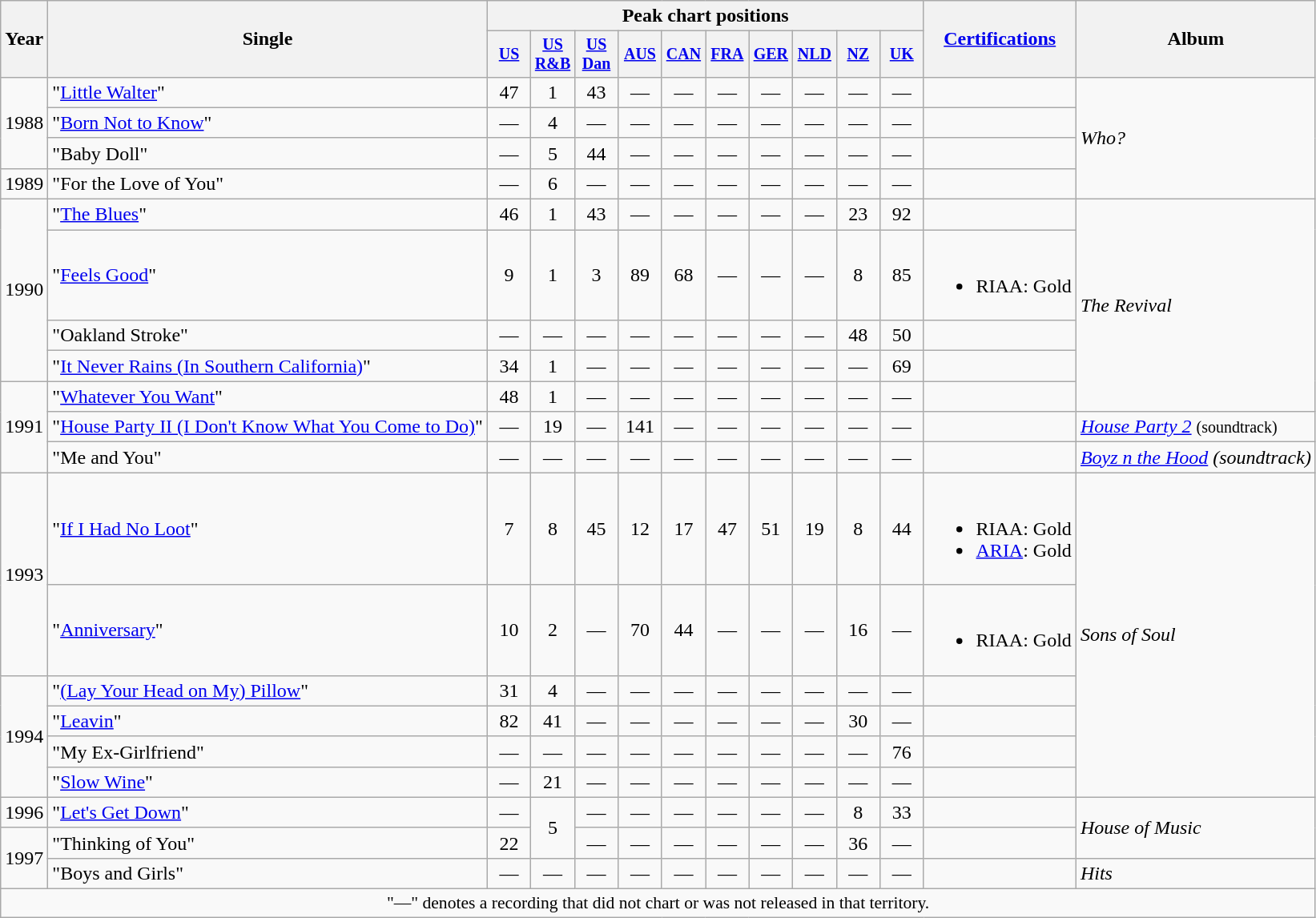<table class="wikitable" style="text-align:center;">
<tr>
<th rowspan="2">Year</th>
<th rowspan="2">Single</th>
<th colspan="10">Peak chart positions</th>
<th rowspan="2"><a href='#'>Certifications</a></th>
<th rowspan="2">Album</th>
</tr>
<tr style="font-size:smaller;">
<th width="30"><a href='#'>US</a><br></th>
<th width="30"><a href='#'>US<br>R&B</a><br></th>
<th width="30"><a href='#'>US<br>Dan</a><br></th>
<th width="30"><a href='#'>AUS</a><br></th>
<th width="30"><a href='#'>CAN</a><br></th>
<th width="30"><a href='#'>FRA</a><br></th>
<th width="30"><a href='#'>GER</a><br></th>
<th width="30"><a href='#'>NLD</a><br></th>
<th width="30"><a href='#'>NZ</a><br></th>
<th width="30"><a href='#'>UK</a><br></th>
</tr>
<tr>
<td rowspan="3">1988</td>
<td align="left">"<a href='#'>Little Walter</a>"</td>
<td>47</td>
<td>1</td>
<td>43</td>
<td>—</td>
<td>—</td>
<td>—</td>
<td>—</td>
<td>—</td>
<td>—</td>
<td>—</td>
<td align="left"></td>
<td align="left" rowspan="4"><em>Who?</em></td>
</tr>
<tr>
<td align="left">"<a href='#'>Born Not to Know</a>"</td>
<td>—</td>
<td>4</td>
<td>—</td>
<td>—</td>
<td>—</td>
<td>—</td>
<td>—</td>
<td>—</td>
<td>—</td>
<td>—</td>
<td align="left"></td>
</tr>
<tr>
<td align="left">"Baby Doll"</td>
<td>—</td>
<td>5</td>
<td>44</td>
<td>—</td>
<td>—</td>
<td>—</td>
<td>—</td>
<td>—</td>
<td>—</td>
<td>—</td>
<td align="left"></td>
</tr>
<tr>
<td>1989</td>
<td align="left">"For the Love of You"</td>
<td>—</td>
<td>6</td>
<td>—</td>
<td>—</td>
<td>—</td>
<td>—</td>
<td>—</td>
<td>—</td>
<td>—</td>
<td>—</td>
<td align="left"></td>
</tr>
<tr>
<td rowspan="4">1990</td>
<td align="left">"<a href='#'>The Blues</a>"</td>
<td>46</td>
<td>1</td>
<td>43</td>
<td>—</td>
<td>—</td>
<td>—</td>
<td>—</td>
<td>—</td>
<td>23</td>
<td>92</td>
<td align="left"></td>
<td align="left" rowspan="5"><em>The Revival</em></td>
</tr>
<tr>
<td align="left">"<a href='#'>Feels Good</a>"</td>
<td>9</td>
<td>1</td>
<td>3</td>
<td>89</td>
<td>68</td>
<td>—</td>
<td>—</td>
<td>—</td>
<td>8</td>
<td>85</td>
<td align="left"><br><ul><li>RIAA: Gold</li></ul></td>
</tr>
<tr>
<td align="left">"Oakland Stroke"</td>
<td>—</td>
<td>—</td>
<td>—</td>
<td>—</td>
<td>—</td>
<td>—</td>
<td>—</td>
<td>—</td>
<td>48</td>
<td>50</td>
<td align="left"></td>
</tr>
<tr>
<td align="left">"<a href='#'>It Never Rains (In Southern California)</a>"</td>
<td>34</td>
<td>1</td>
<td>—</td>
<td>—</td>
<td>—</td>
<td>—</td>
<td>—</td>
<td>—</td>
<td>—</td>
<td>69</td>
<td align="left"></td>
</tr>
<tr>
<td rowspan="3">1991</td>
<td align="left">"<a href='#'>Whatever You Want</a>"</td>
<td>48</td>
<td>1</td>
<td>—</td>
<td>—</td>
<td>—</td>
<td>—</td>
<td>—</td>
<td>—</td>
<td>—</td>
<td>—</td>
<td align="left"></td>
</tr>
<tr>
<td align="left">"<a href='#'>House Party II (I Don't Know What You Come to Do)</a>"</td>
<td>—</td>
<td>19</td>
<td>—</td>
<td>141</td>
<td>—</td>
<td>—</td>
<td>—</td>
<td>—</td>
<td>—</td>
<td>—</td>
<td align="left"></td>
<td align="left"><em><a href='#'>House Party 2</a></em> <small>(soundtrack)</small></td>
</tr>
<tr>
<td align="left">"Me and You"</td>
<td>—</td>
<td>—</td>
<td>—</td>
<td>—</td>
<td>—</td>
<td>—</td>
<td>—</td>
<td>—</td>
<td>—</td>
<td>—</td>
<td align="left"></td>
<td align="left"><em><a href='#'>Boyz n the Hood</a> (soundtrack)</em></td>
</tr>
<tr>
<td rowspan="2">1993</td>
<td align="left">"<a href='#'>If I Had No Loot</a>"</td>
<td>7</td>
<td>8</td>
<td>45</td>
<td>12</td>
<td>17</td>
<td>47</td>
<td>51</td>
<td>19</td>
<td>8</td>
<td>44</td>
<td align="left"><br><ul><li>RIAA: Gold</li><li><a href='#'>ARIA</a>: Gold</li></ul></td>
<td align="left" rowspan="6"><em>Sons of Soul</em></td>
</tr>
<tr>
<td align="left">"<a href='#'>Anniversary</a>"</td>
<td>10</td>
<td>2</td>
<td>—</td>
<td>70</td>
<td>44</td>
<td>—</td>
<td>—</td>
<td>—</td>
<td>16</td>
<td>—</td>
<td align="left"><br><ul><li>RIAA: Gold</li></ul></td>
</tr>
<tr>
<td rowspan="4">1994</td>
<td align="left">"<a href='#'>(Lay Your Head on My) Pillow</a>"</td>
<td>31</td>
<td>4</td>
<td>—</td>
<td>—</td>
<td>—</td>
<td>—</td>
<td>—</td>
<td>—</td>
<td>—</td>
<td>—</td>
<td align="left"></td>
</tr>
<tr>
<td align="left">"<a href='#'>Leavin</a>"</td>
<td>82</td>
<td>41</td>
<td>—</td>
<td>—</td>
<td>—</td>
<td>—</td>
<td>—</td>
<td>—</td>
<td>30</td>
<td>—</td>
<td align="left"></td>
</tr>
<tr>
<td align="left">"My Ex-Girlfriend"</td>
<td>—</td>
<td>—</td>
<td>—</td>
<td>—</td>
<td>—</td>
<td>—</td>
<td>—</td>
<td>—</td>
<td>—</td>
<td>76</td>
<td align="left"></td>
</tr>
<tr>
<td align="left">"<a href='#'>Slow Wine</a>"</td>
<td>—</td>
<td>21</td>
<td>—</td>
<td>—</td>
<td>—</td>
<td>—</td>
<td>—</td>
<td>—</td>
<td>—</td>
<td>—</td>
<td align="left"></td>
</tr>
<tr>
<td>1996</td>
<td align="left">"<a href='#'>Let's Get Down</a>"</td>
<td>—</td>
<td rowspan="2">5</td>
<td>—</td>
<td>—</td>
<td>—</td>
<td>—</td>
<td>—</td>
<td>—</td>
<td>8</td>
<td>33</td>
<td align="left"></td>
<td rowspan="2" align="left"><em>House of Music</em></td>
</tr>
<tr>
<td rowspan="2">1997</td>
<td align="left">"Thinking of You"</td>
<td>22</td>
<td>—</td>
<td>—</td>
<td>—</td>
<td>—</td>
<td>—</td>
<td>—</td>
<td>36</td>
<td>—</td>
<td align="left"></td>
</tr>
<tr>
<td align="left">"Boys and Girls"</td>
<td>—</td>
<td>—</td>
<td>—</td>
<td>—</td>
<td>—</td>
<td>—</td>
<td>—</td>
<td>—</td>
<td>—</td>
<td>—</td>
<td align="left"></td>
<td align="left"><em>Hits</em></td>
</tr>
<tr>
<td colspan="18" style="font-size:90%">"—" denotes a recording that did not chart or was not released in that territory.</td>
</tr>
</table>
